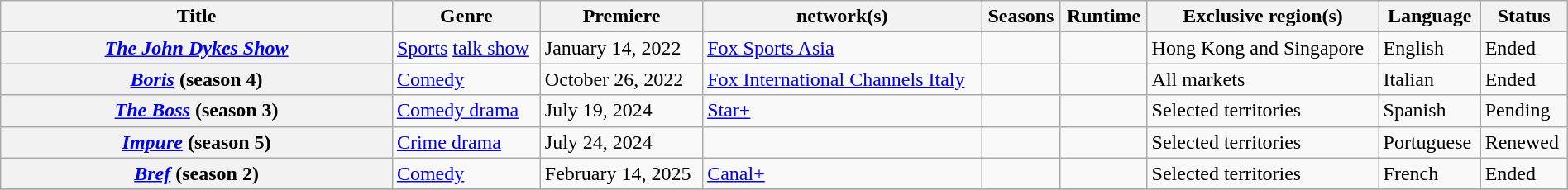<table class="wikitable plainrowheaders sortable" style="width:100%;">
<tr>
<th style="width:25%;">Title</th>
<th>Genre</th>
<th>Premiere</th>
<th> network(s)</th>
<th>Seasons</th>
<th>Runtime</th>
<th>Exclusive region(s)</th>
<th>Language</th>
<th>Status</th>
</tr>
<tr>
<th scope="row"><em><a href='#'>The John Dykes Show</a></em></th>
<td><a href='#'>Sports</a> <a href='#'>talk show</a></td>
<td>January 14, 2022</td>
<td><a href='#'>Fox Sports Asia</a></td>
<td></td>
<td></td>
<td>Hong Kong and Singapore</td>
<td>English</td>
<td>Ended</td>
</tr>
<tr>
<th scope="row"><em><a href='#'>Boris</a></em> (season 4)</th>
<td><a href='#'>Comedy</a></td>
<td>October 26, 2022</td>
<td><a href='#'>Fox International Channels Italy</a></td>
<td></td>
<td></td>
<td>All markets</td>
<td>Italian</td>
<td>Ended</td>
</tr>
<tr>
<th scope="row"><em><a href='#'>The Boss</a></em> (season 3)</th>
<td><a href='#'>Comedy drama</a></td>
<td>July 19, 2024</td>
<td><a href='#'>Star+</a></td>
<td></td>
<td></td>
<td>Selected territories</td>
<td>Spanish</td>
<td>Pending</td>
</tr>
<tr>
<th scope="row"><em><a href='#'>Impure</a></em> (season 5)</th>
<td><a href='#'>Crime drama</a></td>
<td>July 24, 2024</td>
<td></td>
<td></td>
<td></td>
<td>Selected territories</td>
<td>Portuguese</td>
<td>Renewed</td>
</tr>
<tr>
<th scope="row"><em><a href='#'>Bref</a></em> (season 2)</th>
<td><a href='#'>Comedy</a></td>
<td>February 14, 2025</td>
<td><a href='#'>Canal+</a></td>
<td></td>
<td></td>
<td>Selected territories</td>
<td>French</td>
<td>Ended</td>
</tr>
<tr>
</tr>
</table>
